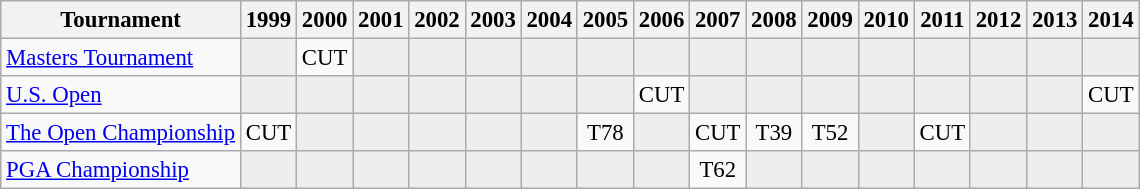<table class="wikitable" style="font-size:95%;text-align:center;">
<tr>
<th>Tournament</th>
<th>1999</th>
<th>2000</th>
<th>2001</th>
<th>2002</th>
<th>2003</th>
<th>2004</th>
<th>2005</th>
<th>2006</th>
<th>2007</th>
<th>2008</th>
<th>2009</th>
<th>2010</th>
<th>2011</th>
<th>2012</th>
<th>2013</th>
<th>2014</th>
</tr>
<tr>
<td align=left><a href='#'>Masters Tournament</a></td>
<td style="background:#eeeeee;"></td>
<td>CUT</td>
<td style="background:#eeeeee;"></td>
<td style="background:#eeeeee;"></td>
<td style="background:#eeeeee;"></td>
<td style="background:#eeeeee;"></td>
<td style="background:#eeeeee;"></td>
<td style="background:#eeeeee;"></td>
<td style="background:#eeeeee;"></td>
<td style="background:#eeeeee;"></td>
<td style="background:#eeeeee;"></td>
<td style="background:#eeeeee;"></td>
<td style="background:#eeeeee;"></td>
<td style="background:#eeeeee;"></td>
<td style="background:#eeeeee;"></td>
<td style="background:#eeeeee;"></td>
</tr>
<tr>
<td align=left><a href='#'>U.S. Open</a></td>
<td style="background:#eeeeee;"></td>
<td style="background:#eeeeee;"></td>
<td style="background:#eeeeee;"></td>
<td style="background:#eeeeee;"></td>
<td style="background:#eeeeee;"></td>
<td style="background:#eeeeee;"></td>
<td style="background:#eeeeee;"></td>
<td>CUT</td>
<td style="background:#eeeeee;"></td>
<td style="background:#eeeeee;"></td>
<td style="background:#eeeeee;"></td>
<td style="background:#eeeeee;"></td>
<td style="background:#eeeeee;"></td>
<td style="background:#eeeeee;"></td>
<td style="background:#eeeeee;"></td>
<td>CUT</td>
</tr>
<tr>
<td align=left><a href='#'>The Open Championship</a></td>
<td>CUT</td>
<td style="background:#eeeeee;"></td>
<td style="background:#eeeeee;"></td>
<td style="background:#eeeeee;"></td>
<td style="background:#eeeeee;"></td>
<td style="background:#eeeeee;"></td>
<td>T78</td>
<td style="background:#eeeeee;"></td>
<td>CUT</td>
<td>T39</td>
<td>T52</td>
<td style="background:#eeeeee;"></td>
<td>CUT</td>
<td style="background:#eeeeee;"></td>
<td style="background:#eeeeee;"></td>
<td style="background:#eeeeee;"></td>
</tr>
<tr>
<td align=left><a href='#'>PGA Championship</a></td>
<td style="background:#eeeeee;"></td>
<td style="background:#eeeeee;"></td>
<td style="background:#eeeeee;"></td>
<td style="background:#eeeeee;"></td>
<td style="background:#eeeeee;"></td>
<td style="background:#eeeeee;"></td>
<td style="background:#eeeeee;"></td>
<td style="background:#eeeeee;"></td>
<td>T62</td>
<td style="background:#eeeeee;"></td>
<td style="background:#eeeeee;"></td>
<td style="background:#eeeeee;"></td>
<td style="background:#eeeeee;"></td>
<td style="background:#eeeeee;"></td>
<td style="background:#eeeeee;"></td>
<td style="background:#eeeeee;"></td>
</tr>
</table>
